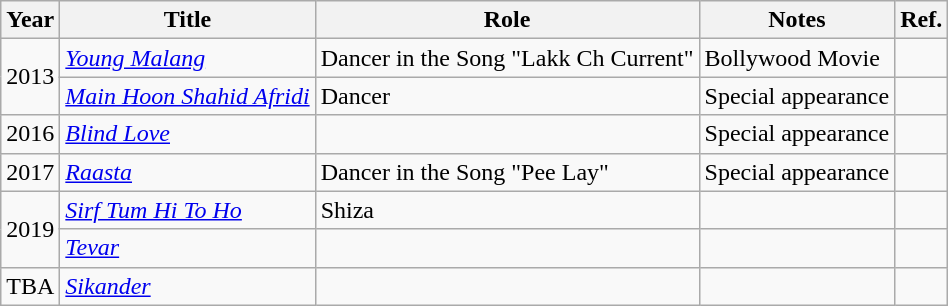<table class="wikitable">
<tr>
<th>Year</th>
<th>Title</th>
<th>Role</th>
<th>Notes</th>
<th>Ref.</th>
</tr>
<tr>
<td rowspan="2">2013</td>
<td><em><a href='#'>Young Malang</a></em></td>
<td>Dancer in the Song "Lakk Ch Current"</td>
<td>Bollywood Movie</td>
<td></td>
</tr>
<tr>
<td><em><a href='#'>Main Hoon Shahid Afridi</a></em></td>
<td>Dancer</td>
<td>Special appearance</td>
<td></td>
</tr>
<tr>
<td>2016</td>
<td><em><a href='#'>Blind Love</a></em></td>
<td></td>
<td>Special appearance</td>
<td></td>
</tr>
<tr>
<td>2017</td>
<td><em><a href='#'>Raasta</a></em></td>
<td>Dancer in the Song "Pee Lay"</td>
<td>Special appearance</td>
<td></td>
</tr>
<tr>
<td rowspan="2">2019</td>
<td><em><a href='#'>Sirf Tum Hi To Ho</a></em></td>
<td>Shiza</td>
<td></td>
<td></td>
</tr>
<tr>
<td><a href='#'><em>Tevar</em></a></td>
<td></td>
<td></td>
<td></td>
</tr>
<tr>
<td>TBA</td>
<td><em><a href='#'>Sikander</a></em></td>
<td></td>
<td></td>
<td></td>
</tr>
</table>
